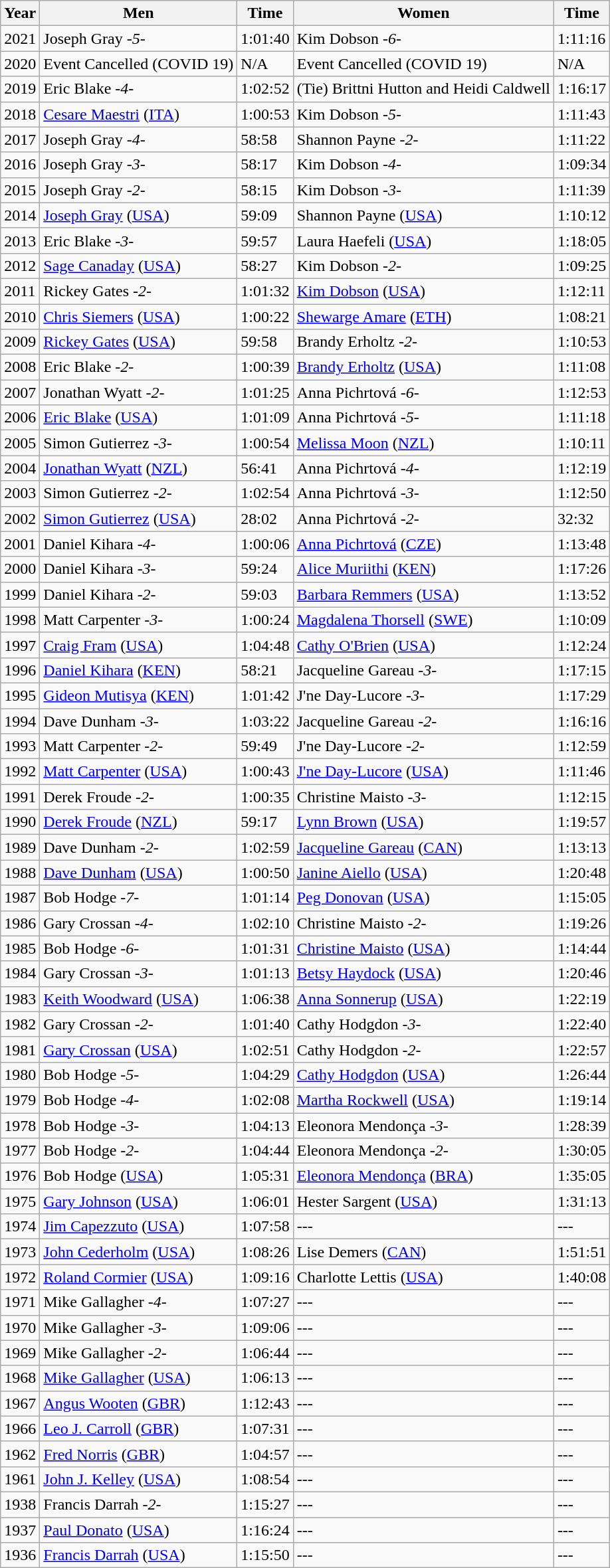<table class="wikitable sortable">
<tr>
<th>Year</th>
<th>Men</th>
<th>Time</th>
<th>Women</th>
<th>Time</th>
</tr>
<tr>
<td>2021</td>
<td> Joseph Gray <em>-5-</em></td>
<td>1:01:40</td>
<td> Kim Dobson <em>-6-</em></td>
<td>1:11:16</td>
</tr>
<tr>
<td>2020</td>
<td>Event Cancelled (COVID 19)</td>
<td>N/A</td>
<td>Event Cancelled (COVID 19)</td>
<td>N/A</td>
</tr>
<tr>
<td>2019</td>
<td>Eric Blake <em>-4-</em></td>
<td>1:02:52</td>
<td>(Tie) Brittni Hutton and Heidi Caldwell</td>
<td>1:16:17</td>
</tr>
<tr>
<td>2018</td>
<td> <a href='#'>Cesare Maestri</a> (<a href='#'>ITA</a>)</td>
<td>1:00:53</td>
<td> Kim Dobson <em>-5-</em></td>
<td>1:11:43</td>
</tr>
<tr>
<td>2017</td>
<td> Joseph Gray <em>-4-</em></td>
<td> 58:58</td>
<td> Shannon Payne <em>-2-</em></td>
<td>1:11:22</td>
</tr>
<tr>
<td>2016</td>
<td> Joseph Gray <em>-3-</em></td>
<td> 58:17</td>
<td> Kim Dobson <em>-4-</em></td>
<td>1:09:34</td>
</tr>
<tr>
<td>2015</td>
<td> Joseph Gray <em>-2-</em></td>
<td> 58:15</td>
<td> Kim Dobson <em>-3-</em></td>
<td>1:11:39</td>
</tr>
<tr>
<td>2014</td>
<td> <a href='#'>Joseph Gray</a>  (<a href='#'>USA</a>)</td>
<td> 59:09</td>
<td> Shannon Payne (<a href='#'>USA</a>)</td>
<td>1:10:12</td>
</tr>
<tr>
<td>2013</td>
<td> Eric Blake <em>-3-</em></td>
<td> 59:57</td>
<td> Laura Haefeli (<a href='#'>USA</a>)</td>
<td>1:18:05</td>
</tr>
<tr>
<td>2012</td>
<td> <a href='#'>Sage Canaday</a> (<a href='#'>USA</a>)</td>
<td> 58:27</td>
<td> Kim Dobson <em>-2-</em></td>
<td>1:09:25</td>
</tr>
<tr>
<td>2011</td>
<td> Rickey Gates <em>-2-</em></td>
<td>1:01:32</td>
<td> <a href='#'>Kim Dobson</a> (<a href='#'>USA</a>)</td>
<td>1:12:11</td>
</tr>
<tr>
<td>2010</td>
<td> <a href='#'>Chris Siemers</a> (<a href='#'>USA</a>)</td>
<td>1:00:22</td>
<td> <a href='#'>Shewarge Amare</a> (<a href='#'>ETH</a>)</td>
<td>1:08:21</td>
</tr>
<tr>
<td>2009</td>
<td> <a href='#'>Rickey Gates</a> (<a href='#'>USA</a>)</td>
<td> 59:58</td>
<td> Brandy Erholtz <em>-2-</em></td>
<td>1:10:53</td>
</tr>
<tr>
<td>2008</td>
<td> Eric Blake <em>-2-</em></td>
<td>1:00:39</td>
<td> <a href='#'>Brandy Erholtz</a> (<a href='#'>USA</a>)</td>
<td>1:11:08</td>
</tr>
<tr>
<td>2007</td>
<td> Jonathan Wyatt <em>-2-</em></td>
<td>1:01:25</td>
<td> Anna Pichrtová <em>-6-</em></td>
<td>1:12:53</td>
</tr>
<tr>
<td>2006</td>
<td> <a href='#'>Eric Blake</a> (<a href='#'>USA</a>)</td>
<td>1:01:09</td>
<td> Anna Pichrtová <em>-5-</em></td>
<td>1:11:18</td>
</tr>
<tr>
<td>2005</td>
<td> Simon Gutierrez <em>-3-</em></td>
<td>1:00:54</td>
<td> <a href='#'>Melissa Moon</a> (<a href='#'>NZL</a>)</td>
<td>1:10:11</td>
</tr>
<tr>
<td>2004</td>
<td> <a href='#'>Jonathan Wyatt</a> (<a href='#'>NZL</a>)</td>
<td> 56:41</td>
<td> Anna Pichrtová <em>-4-</em></td>
<td>1:12:19</td>
</tr>
<tr>
<td>2003</td>
<td> Simon Gutierrez <em>-2-</em></td>
<td>1:02:54</td>
<td> Anna Pichrtová <em>-3-</em></td>
<td>1:12:50</td>
</tr>
<tr>
<td>2002</td>
<td> <a href='#'>Simon Gutierrez</a> (<a href='#'>USA</a>)</td>
<td> 28:02</td>
<td> Anna Pichrtová <em>-2-</em></td>
<td> 32:32</td>
</tr>
<tr>
<td>2001</td>
<td> Daniel Kihara <em>-4-</em></td>
<td>1:00:06</td>
<td> <a href='#'>Anna Pichrtová</a> (<a href='#'>CZE</a>)</td>
<td>1:13:48</td>
</tr>
<tr>
<td>2000</td>
<td> Daniel Kihara <em>-3-</em></td>
<td> 59:24</td>
<td> <a href='#'>Alice Muriithi</a> (<a href='#'>KEN</a>)</td>
<td>1:17:26</td>
</tr>
<tr>
<td>1999</td>
<td> Daniel Kihara <em>-2-</em></td>
<td> 59:03</td>
<td> <a href='#'>Barbara Remmers</a> (<a href='#'>USA</a>)</td>
<td>1:13:52</td>
</tr>
<tr>
<td>1998</td>
<td> Matt Carpenter <em>-3-</em></td>
<td>1:00:24</td>
<td> <a href='#'>Magdalena Thorsell</a> (<a href='#'>SWE</a>)</td>
<td>1:10:09</td>
</tr>
<tr>
<td>1997</td>
<td> <a href='#'>Craig Fram</a> (<a href='#'>USA</a>)</td>
<td>1:04:48</td>
<td> <a href='#'>Cathy O'Brien</a> (<a href='#'>USA</a>)</td>
<td>1:12:24</td>
</tr>
<tr>
<td>1996</td>
<td> <a href='#'>Daniel Kihara</a> (<a href='#'>KEN</a>)</td>
<td> 58:21</td>
<td> Jacqueline Gareau <em>-3-</em></td>
<td>1:17:15</td>
</tr>
<tr>
<td>1995</td>
<td> <a href='#'>Gideon Mutisya</a> (<a href='#'>KEN</a>)</td>
<td>1:01:42</td>
<td> J'ne Day-Lucore <em>-3-</em></td>
<td>1:17:29</td>
</tr>
<tr>
<td>1994</td>
<td> Dave Dunham <em>-3-</em></td>
<td>1:03:22</td>
<td> Jacqueline Gareau <em>-2-</em></td>
<td>1:16:16</td>
</tr>
<tr>
<td>1993</td>
<td> Matt Carpenter <em>-2-</em></td>
<td> 59:49</td>
<td> J'ne Day-Lucore <em>-2-</em></td>
<td>1:12:59</td>
</tr>
<tr>
<td>1992</td>
<td> <a href='#'>Matt Carpenter</a> (<a href='#'>USA</a>)</td>
<td>1:00:43</td>
<td> <a href='#'>J'ne Day-Lucore</a> (<a href='#'>USA</a>)</td>
<td>1:11:46</td>
</tr>
<tr>
<td>1991</td>
<td> Derek Froude <em>-2-</em></td>
<td>1:00:35</td>
<td> Christine Maisto <em>-3-</em></td>
<td>1:12:15</td>
</tr>
<tr>
<td>1990</td>
<td> <a href='#'>Derek Froude</a> (<a href='#'>NZL</a>)</td>
<td> 59:17</td>
<td> <a href='#'>Lynn Brown</a> (<a href='#'>USA</a>)</td>
<td>1:19:57</td>
</tr>
<tr>
<td>1989</td>
<td> Dave Dunham <em>-2-</em></td>
<td>1:02:59</td>
<td> <a href='#'>Jacqueline Gareau</a> (<a href='#'>CAN</a>)</td>
<td>1:13:13</td>
</tr>
<tr>
<td>1988</td>
<td> <a href='#'>Dave Dunham</a> (<a href='#'>USA</a>)</td>
<td>1:00:50</td>
<td> <a href='#'>Janine Aiello</a> (<a href='#'>USA</a>)</td>
<td>1:20:48</td>
</tr>
<tr>
<td>1987</td>
<td> Bob Hodge <em>-7-</em></td>
<td>1:01:14</td>
<td> <a href='#'>Peg Donovan</a> (<a href='#'>USA</a>)</td>
<td>1:15:05</td>
</tr>
<tr>
<td>1986</td>
<td> Gary Crossan <em>-4-</em></td>
<td>1:02:10</td>
<td> Christine Maisto <em>-2-</em></td>
<td>1:19:26</td>
</tr>
<tr>
<td>1985</td>
<td> Bob Hodge <em>-6-</em></td>
<td>1:01:31</td>
<td> <a href='#'>Christine Maisto</a> (<a href='#'>USA</a>)</td>
<td>1:14:44</td>
</tr>
<tr>
<td>1984</td>
<td> Gary Crossan <em>-3-</em></td>
<td>1:01:13</td>
<td> <a href='#'>Betsy Haydock</a> (<a href='#'>USA</a>)</td>
<td>1:20:46</td>
</tr>
<tr>
<td>1983</td>
<td> <a href='#'>Keith Woodward</a> (<a href='#'>USA</a>)</td>
<td>1:06:38</td>
<td> <a href='#'>Anna Sonnerup</a> (<a href='#'>USA</a>)</td>
<td>1:22:19</td>
</tr>
<tr>
<td>1982</td>
<td> Gary Crossan <em>-2-</em></td>
<td>1:01:40</td>
<td> Cathy Hodgdon <em>-3-</em></td>
<td>1:22:40</td>
</tr>
<tr>
<td>1981</td>
<td> <a href='#'>Gary Crossan</a> (<a href='#'>USA</a>)</td>
<td>1:02:51</td>
<td> Cathy Hodgdon <em>-2-</em></td>
<td>1:22:57</td>
</tr>
<tr>
<td>1980</td>
<td> Bob Hodge <em>-5-</em></td>
<td>1:04:29</td>
<td> <a href='#'>Cathy Hodgdon</a> (<a href='#'>USA</a>)</td>
<td>1:26:44</td>
</tr>
<tr>
<td>1979</td>
<td> Bob Hodge <em>-4-</em></td>
<td>1:02:08</td>
<td> <a href='#'>Martha Rockwell</a> (<a href='#'>USA</a>)</td>
<td>1:19:14</td>
</tr>
<tr>
<td>1978</td>
<td> Bob Hodge <em>-3-</em></td>
<td>1:04:13</td>
<td> Eleonora Mendonça <em>-3-</em></td>
<td>1:28:39</td>
</tr>
<tr>
<td>1977</td>
<td> Bob Hodge <em>-2-</em></td>
<td>1:04:44</td>
<td> Eleonora Mendonça <em>-2-</em></td>
<td>1:30:05</td>
</tr>
<tr>
<td>1976</td>
<td> Bob Hodge (<a href='#'>USA</a>)</td>
<td>1:05:31</td>
<td> <a href='#'>Eleonora Mendonça</a> (<a href='#'>BRA</a>)</td>
<td>1:35:05</td>
</tr>
<tr>
<td>1975</td>
<td> <a href='#'>Gary Johnson</a> (<a href='#'>USA</a>)</td>
<td>1:06:01</td>
<td> Hester Sargent (<a href='#'>USA</a>)</td>
<td>1:31:13</td>
</tr>
<tr>
<td>1974</td>
<td> <a href='#'>Jim Capezzuto</a> (<a href='#'>USA</a>)</td>
<td>1:07:58</td>
<td> ---</td>
<td> ---</td>
</tr>
<tr>
<td>1973</td>
<td> <a href='#'>John Cederholm</a> (<a href='#'>USA</a>)</td>
<td>1:08:26</td>
<td> Lise Demers (<a href='#'>CAN</a>)</td>
<td>1:51:51</td>
</tr>
<tr>
<td>1972</td>
<td> <a href='#'>Roland Cormier</a> (<a href='#'>USA</a>)</td>
<td>1:09:16</td>
<td> Charlotte Lettis (<a href='#'>USA</a>)</td>
<td>1:40:08</td>
</tr>
<tr>
<td>1971</td>
<td> Mike Gallagher <em>-4-</em></td>
<td>1:07:27</td>
<td> ---</td>
<td> ---</td>
</tr>
<tr>
<td>1970</td>
<td> Mike Gallagher <em>-3-</em></td>
<td>1:09:06</td>
<td> ---</td>
<td> ---</td>
</tr>
<tr>
<td>1969</td>
<td> Mike Gallagher <em>-2-</em></td>
<td>1:06:44</td>
<td> ---</td>
<td> ---</td>
</tr>
<tr>
<td>1968</td>
<td> <a href='#'>Mike Gallagher</a> (<a href='#'>USA</a>)</td>
<td>1:06:13</td>
<td> ---</td>
<td> ---</td>
</tr>
<tr>
<td>1967</td>
<td> <a href='#'>Angus Wooten</a> (<a href='#'>GBR</a>)</td>
<td>1:12:43</td>
<td> ---</td>
<td> ---</td>
</tr>
<tr>
<td>1966</td>
<td> <a href='#'>Leo J. Carroll</a> (<a href='#'>GBR</a>)</td>
<td>1:07:31</td>
<td> ---</td>
<td> ---</td>
</tr>
<tr>
<td>1962</td>
<td> <a href='#'>Fred Norris</a> (<a href='#'>GBR</a>)</td>
<td>1:04:57</td>
<td> ---</td>
<td> ---</td>
</tr>
<tr>
<td>1961</td>
<td> <a href='#'>John J. Kelley</a> (<a href='#'>USA</a>)</td>
<td>1:08:54</td>
<td> ---</td>
<td> ---</td>
</tr>
<tr>
<td>1938</td>
<td> Francis Darrah <em>-2-</em></td>
<td>1:15:27</td>
<td> ---</td>
<td> ---</td>
</tr>
<tr>
<td>1937</td>
<td> <a href='#'>Paul Donato</a> (<a href='#'>USA</a>)</td>
<td>1:16:24</td>
<td> ---</td>
<td> ---</td>
</tr>
<tr>
<td>1936</td>
<td> <a href='#'>Francis Darrah</a> (<a href='#'>USA</a>)</td>
<td>1:15:50</td>
<td> ---</td>
<td> ---</td>
</tr>
</table>
